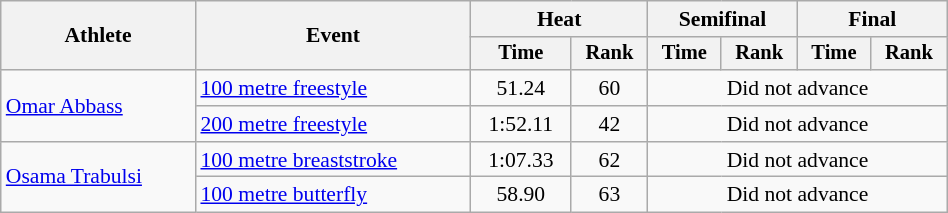<table class="wikitable" style="text-align:center; font-size:90%; width:50%;">
<tr>
<th rowspan="2">Athlete</th>
<th rowspan="2">Event</th>
<th colspan="2">Heat</th>
<th colspan="2">Semifinal</th>
<th colspan="2">Final</th>
</tr>
<tr style="font-size:95%">
<th>Time</th>
<th>Rank</th>
<th>Time</th>
<th>Rank</th>
<th>Time</th>
<th>Rank</th>
</tr>
<tr>
<td align=left rowspan=2><a href='#'>Omar Abbass</a></td>
<td align=left><a href='#'>100 metre freestyle</a></td>
<td>51.24</td>
<td>60</td>
<td colspan=4>Did not advance</td>
</tr>
<tr>
<td align=left><a href='#'>200 metre freestyle</a></td>
<td>1:52.11</td>
<td>42</td>
<td colspan=4>Did not advance</td>
</tr>
<tr>
<td align=left rowspan=2><a href='#'>Osama Trabulsi</a></td>
<td align=left><a href='#'>100 metre breaststroke</a></td>
<td>1:07.33</td>
<td>62</td>
<td colspan=4>Did not advance</td>
</tr>
<tr>
<td align=left><a href='#'>100 metre butterfly</a></td>
<td>58.90</td>
<td>63</td>
<td colspan=4>Did not advance</td>
</tr>
</table>
